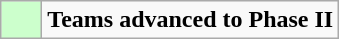<table class="wikitable" style="text-align: center;">
<tr>
<td bgcolor=#CCFFCC style="width: 20px;"></td>
<td><strong>Teams advanced to Phase II</strong></td>
</tr>
</table>
